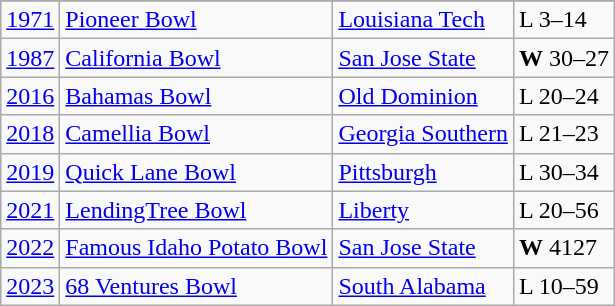<table class="wikitable">
<tr>
</tr>
<tr>
<td><a href='#'>1971</a></td>
<td><a href='#'>Pioneer Bowl</a></td>
<td><a href='#'>Louisiana Tech</a></td>
<td>L 3–14</td>
</tr>
<tr>
<td><a href='#'>1987</a></td>
<td><a href='#'>California Bowl</a></td>
<td><a href='#'>San Jose State</a></td>
<td><strong>W</strong> 30–27</td>
</tr>
<tr>
<td><a href='#'>2016</a></td>
<td><a href='#'>Bahamas Bowl</a></td>
<td><a href='#'>Old Dominion</a></td>
<td>L 20–24</td>
</tr>
<tr>
<td><a href='#'>2018</a></td>
<td><a href='#'>Camellia Bowl</a></td>
<td><a href='#'>Georgia Southern</a></td>
<td>L 21–23</td>
</tr>
<tr>
<td><a href='#'>2019</a></td>
<td><a href='#'>Quick Lane Bowl</a></td>
<td><a href='#'>Pittsburgh</a></td>
<td>L 30–34</td>
</tr>
<tr>
<td><a href='#'>2021</a></td>
<td><a href='#'>LendingTree Bowl</a></td>
<td><a href='#'>Liberty</a></td>
<td>L 20–56</td>
</tr>
<tr>
<td><a href='#'>2022</a></td>
<td><a href='#'>Famous Idaho Potato Bowl</a></td>
<td><a href='#'>San Jose State</a></td>
<td><strong>W</strong> 4127</td>
</tr>
<tr>
<td><a href='#'>2023</a></td>
<td><a href='#'>68 Ventures Bowl</a></td>
<td><a href='#'>South Alabama</a></td>
<td>L 10–59</td>
</tr>
</table>
